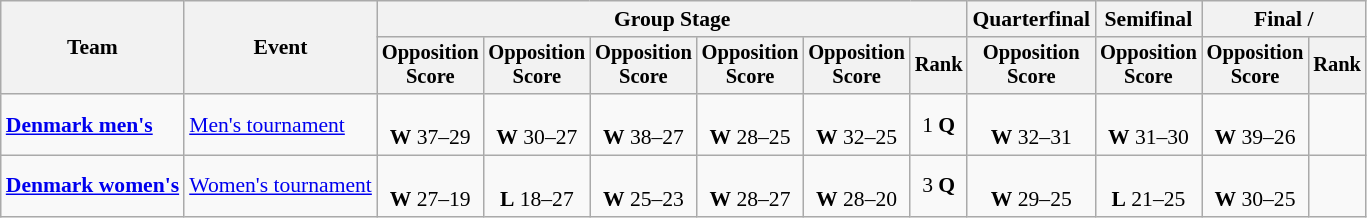<table class="wikitable" style="font-size:90%">
<tr>
<th rowspan=2>Team</th>
<th rowspan=2>Event</th>
<th colspan=6>Group Stage</th>
<th>Quarterfinal</th>
<th>Semifinal</th>
<th colspan=2>Final / </th>
</tr>
<tr style="font-size:95%">
<th>Opposition<br>Score</th>
<th>Opposition<br>Score</th>
<th>Opposition<br>Score</th>
<th>Opposition<br>Score</th>
<th>Opposition<br>Score</th>
<th>Rank</th>
<th>Opposition<br>Score</th>
<th>Opposition<br>Score</th>
<th>Opposition<br>Score</th>
<th>Rank</th>
</tr>
<tr align=center>
<td align=left><strong><a href='#'>Denmark men's</a></strong></td>
<td align=left><a href='#'>Men's tournament</a></td>
<td><br><strong>W</strong> 37–29</td>
<td><br><strong>W</strong> 30–27</td>
<td><br><strong>W</strong> 38–27</td>
<td><br><strong>W</strong> 28–25</td>
<td><br><strong>W</strong> 32–25</td>
<td>1 <strong>Q</strong></td>
<td><br><strong>W</strong> 32–31</td>
<td><br><strong>W</strong> 31–30</td>
<td><br><strong>W</strong> 39–26</td>
<td></td>
</tr>
<tr align=center>
<td align=left><strong><a href='#'>Denmark women's</a></strong></td>
<td align=left><a href='#'>Women's tournament</a></td>
<td><br><strong>W</strong> 27–19</td>
<td><br><strong>L</strong> 18–27</td>
<td><br><strong>W</strong> 25–23</td>
<td><br><strong>W</strong> 28–27</td>
<td><br><strong>W</strong> 28–20</td>
<td>3 <strong>Q</strong></td>
<td><br><strong>W</strong> 29–25</td>
<td><br><strong>L</strong> 21–25</td>
<td><br><strong>W</strong> 30–25</td>
<td></td>
</tr>
</table>
